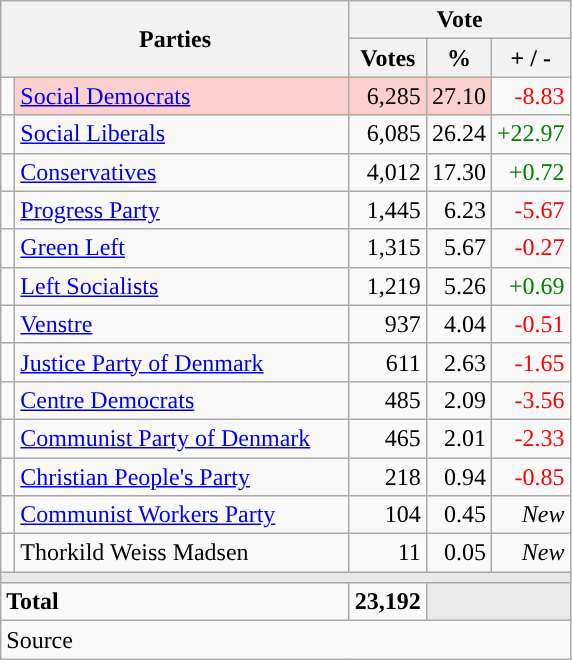<table class="wikitable" style="text-align:right;">
<tr>
<th style="text-align:centre;" rowspan="2" colspan="2" width="225">Parties</th>
<th colspan="3">Vote</th>
</tr>
<tr>
<th width="15">Votes</th>
<th width="15">%</th>
<th width="15">+ / -</th>
</tr>
<tr>
<td width="2" style="color:inherit;background:"></td>
<td bgcolor=#fbd0ce  align="left"><a href='#'>Social Democrats</a></td>
<td bgcolor=#fbd0ce>6,285</td>
<td bgcolor=#fbd0ce>27.10</td>
<td style=color:red;>-8.83</td>
</tr>
<tr>
<td width="2" style="color:inherit;background:"></td>
<td align="left"><a href='#'>Social Liberals</a></td>
<td>6,085</td>
<td>26.24</td>
<td style=color:green;>+22.97</td>
</tr>
<tr>
<td width="2" style="color:inherit;background:"></td>
<td align="left"><a href='#'>Conservatives</a></td>
<td>4,012</td>
<td>17.30</td>
<td style=color:green;>+0.72</td>
</tr>
<tr>
<td width="2" style="color:inherit;background:"></td>
<td align="left"><a href='#'>Progress Party</a></td>
<td>1,445</td>
<td>6.23</td>
<td style=color:red;>-5.67</td>
</tr>
<tr>
<td width="2" style="color:inherit;background:"></td>
<td align="left"><a href='#'>Green Left</a></td>
<td>1,315</td>
<td>5.67</td>
<td style=color:red;>-0.27</td>
</tr>
<tr>
<td width="2" style="color:inherit;background:"></td>
<td align="left"><a href='#'>Left Socialists</a></td>
<td>1,219</td>
<td>5.26</td>
<td style=color:green;>+0.69</td>
</tr>
<tr>
<td width="2" style="color:inherit;background:"></td>
<td align="left"><a href='#'>Venstre</a></td>
<td>937</td>
<td>4.04</td>
<td style=color:red;>-0.51</td>
</tr>
<tr>
<td width="2" style="color:inherit;background:"></td>
<td align="left"><a href='#'>Justice Party of Denmark</a></td>
<td>611</td>
<td>2.63</td>
<td style=color:red;>-1.65</td>
</tr>
<tr>
<td width="2" style="color:inherit;background:"></td>
<td align="left"><a href='#'>Centre Democrats</a></td>
<td>485</td>
<td>2.09</td>
<td style=color:red;>-3.56</td>
</tr>
<tr>
<td width="2" style="color:inherit;background:"></td>
<td align="left"><a href='#'>Communist Party of Denmark</a></td>
<td>465</td>
<td>2.01</td>
<td style=color:red;>-2.33</td>
</tr>
<tr>
<td width="2" style="color:inherit;background:"></td>
<td align="left"><a href='#'>Christian People's Party</a></td>
<td>218</td>
<td>0.94</td>
<td style=color:red;>-0.85</td>
</tr>
<tr>
<td width="2" style="color:inherit;background:"></td>
<td align="left"><a href='#'>Communist Workers Party</a></td>
<td>104</td>
<td>0.45</td>
<td><em>New</em></td>
</tr>
<tr>
<td width="2" style="color:inherit;background:"></td>
<td align="left">Thorkild Weiss Madsen</td>
<td>11</td>
<td>0.05</td>
<td><em>New</em></td>
</tr>
<tr>
<td colspan="7" bgcolor="#E9E9E9"></td>
</tr>
<tr>
<td align="left" colspan="2"><strong>Total</strong></td>
<td><strong>23,192</strong></td>
<td bgcolor="#E9E9E9" colspan="2"></td>
</tr>
<tr>
<td align="left" colspan="6">Source</td>
</tr>
</table>
